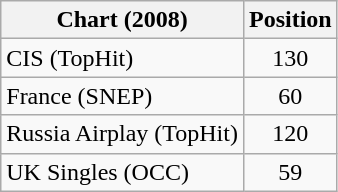<table class="wikitable sortable">
<tr>
<th>Chart (2008)</th>
<th>Position</th>
</tr>
<tr>
<td>CIS (TopHit)</td>
<td style="text-align:center;">130</td>
</tr>
<tr>
<td>France (SNEP)</td>
<td style="text-align:center;">60</td>
</tr>
<tr>
<td>Russia Airplay (TopHit)</td>
<td style="text-align:center;">120</td>
</tr>
<tr>
<td>UK Singles (OCC)</td>
<td style="text-align:center;">59</td>
</tr>
</table>
